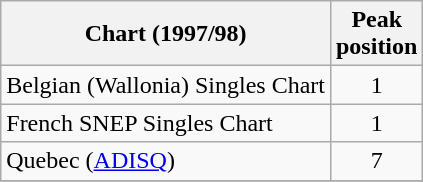<table class="wikitable sortable">
<tr>
<th>Chart (1997/98)</th>
<th>Peak<br>position</th>
</tr>
<tr>
<td>Belgian (Wallonia) Singles Chart</td>
<td align="center">1</td>
</tr>
<tr>
<td>French SNEP Singles Chart</td>
<td align="center">1</td>
</tr>
<tr>
<td>Quebec (<a href='#'>ADISQ</a>)</td>
<td align="center">7</td>
</tr>
<tr>
</tr>
</table>
